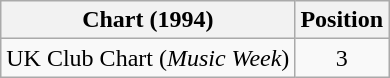<table class="wikitable sortable">
<tr>
<th>Chart (1994)</th>
<th>Position</th>
</tr>
<tr>
<td>UK Club Chart (<em>Music Week</em>)</td>
<td align="center">3</td>
</tr>
</table>
